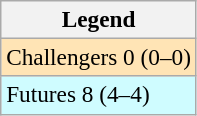<table class=wikitable style=font-size:97%>
<tr>
<th>Legend</th>
</tr>
<tr style="background:moccasin;">
<td>Challengers 0 (0–0)</td>
</tr>
<tr style="background:#cffcff;">
<td>Futures 8 (4–4)</td>
</tr>
</table>
